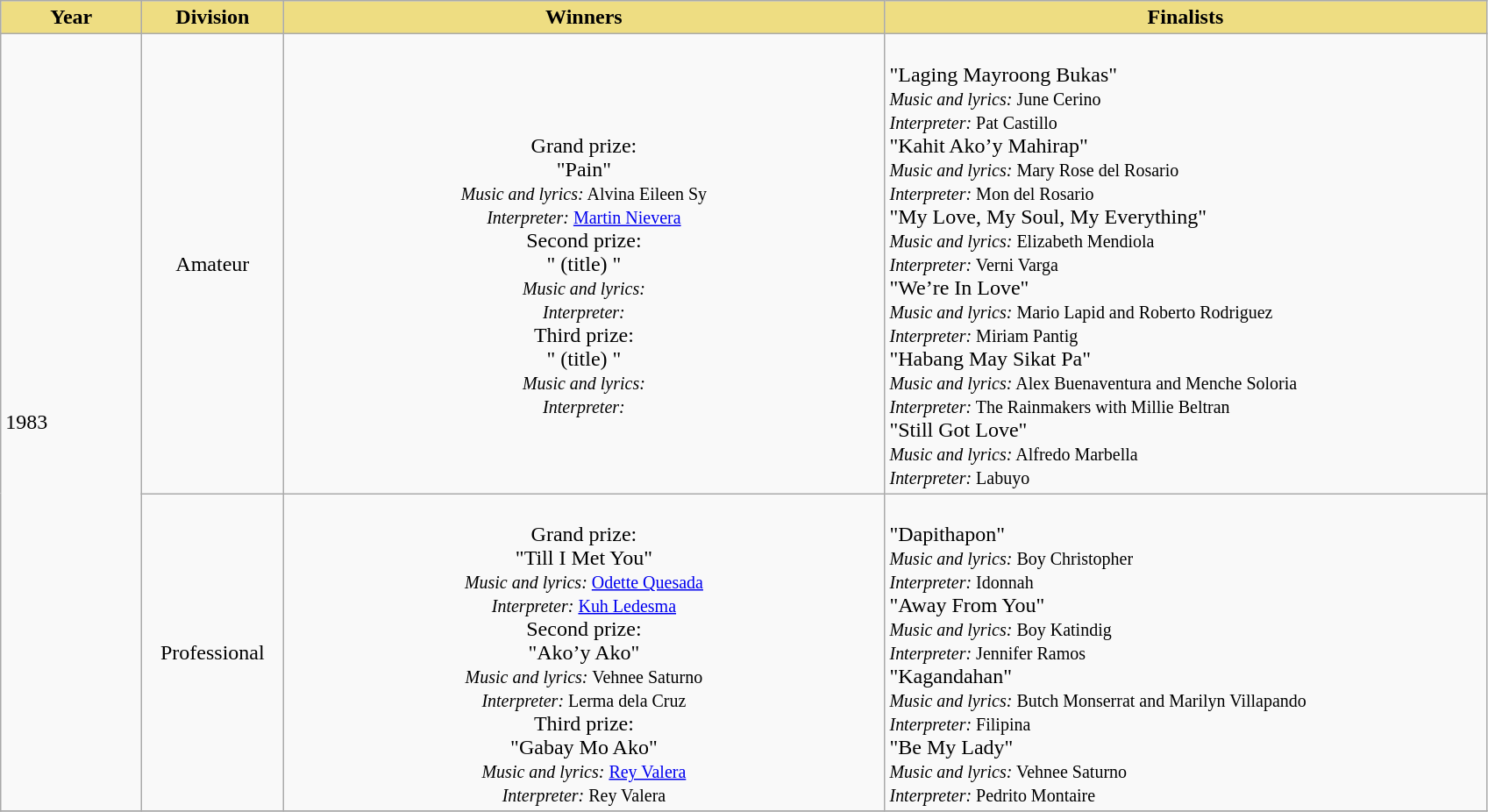<table class="wikitable" border="1">
<tr align=center bgcolor=lavender>
<th style="background:#EEDD82;" width=100>Year</th>
<th style="background:#EEDD82;" width=100>Division</th>
<th style="background:#EEDD82;" width=450>Winners</th>
<th style="background:#EEDD82;" width=450>Finalists</th>
</tr>
<tr>
<td rowspan=2>1983</td>
<td align="center" valign="center">Amateur</td>
<td align="center" valign="center"><br>Grand prize:<br> 
"Pain"<br>
<small><em>Music and lyrics:</em> Alvina Eileen Sy<br>
<em>Interpreter:</em> <a href='#'>Martin Nievera</a></small><br>Second prize:<br>
" (title) "<br>
<small><em>Music and lyrics:</em> <br>
<em>Interpreter:</em> </small><br>Third prize:<br>
" (title) "<br>
<small><em>Music and lyrics:</em> <br>
<em>Interpreter:</em> </small></td>
<td><br>"Laging Mayroong Bukas"<br>
<small><em>Music and lyrics:</em> June Cerino<br>
<em>Interpreter:</em> Pat Castillo</small><br>"Kahit Ako’y Mahirap"<br>
<small><em>Music and lyrics:</em> Mary Rose del Rosario<br>
<em>Interpreter:</em> Mon del Rosario</small><br>"My Love, My Soul, My Everything"<br>
<small><em>Music and lyrics:</em> Elizabeth Mendiola<br>
<em>Interpreter:</em>  Verni Varga</small><br>"We’re In Love"<br>
<small><em>Music and lyrics:</em> Mario Lapid and Roberto Rodriguez<br>
<em>Interpreter:</em> Miriam Pantig</small><br>"Habang May Sikat Pa"<br>
<small><em>Music and lyrics:</em> Alex Buenaventura and Menche Soloria<br>
<em>Interpreter:</em> The Rainmakers with Millie Beltran</small><br>"Still Got Love"<br>
<small><em>Music and lyrics:</em> Alfredo Marbella<br>
<em>Interpreter:</em> Labuyo</small></td>
</tr>
<tr>
<td align="center" valign="center">Professional</td>
<td align="center" valign="center"><br>Grand prize:<br> 
"Till I Met You"<br>
<small><em>Music and lyrics:</em> <a href='#'>Odette Quesada</a><br>
<em>Interpreter:</em> <a href='#'>Kuh Ledesma</a></small><br>Second prize:<br>
"Ako’y Ako"<br>
<small><em>Music and lyrics:</em> Vehnee Saturno<br>
<em>Interpreter:</em> Lerma dela Cruz</small><br>Third prize:<br>
"Gabay Mo Ako"<br>
<small><em>Music and lyrics:</em> <a href='#'>Rey Valera</a><br>
<em>Interpreter:</em> Rey Valera</small></td>
<td><br>"Dapithapon"<br>
<small><em>Music and lyrics:</em> Boy Christopher<br>
<em>Interpreter:</em> Idonnah</small><br>"Away From You"<br>
<small><em>Music and lyrics:</em> Boy Katindig<br>
<em>Interpreter:</em> Jennifer Ramos</small><br>"Kagandahan"<br>
<small><em>Music and lyrics:</em> Butch Monserrat and Marilyn Villapando<br>
<em>Interpreter:</em> Filipina</small><br>"Be My Lady"<br>
<small><em>Music and lyrics:</em> Vehnee Saturno<br>
<em>Interpreter:</em> Pedrito Montaire</small></td>
</tr>
<tr>
</tr>
</table>
